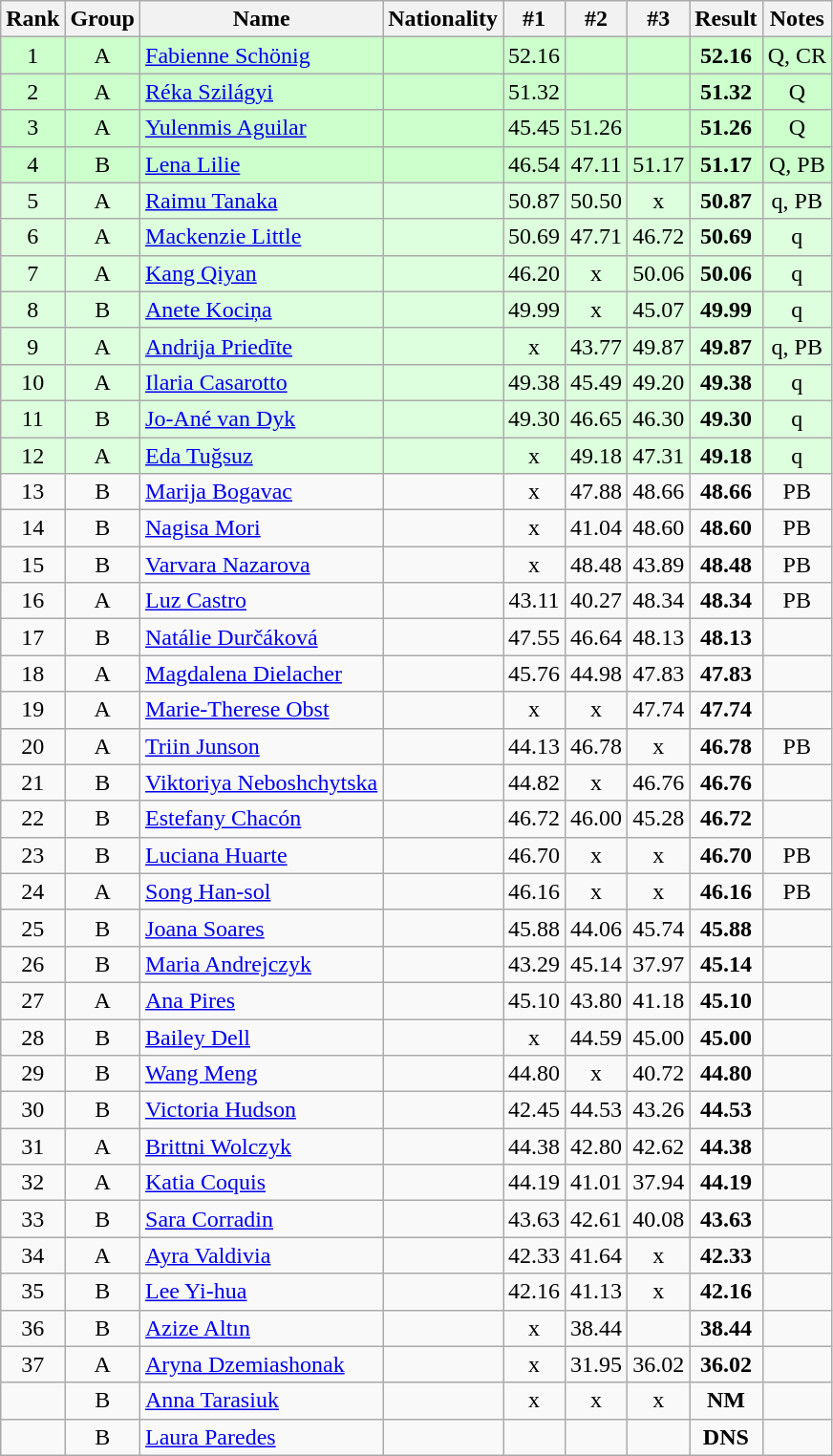<table class="wikitable sortable" style="text-align:center">
<tr>
<th>Rank</th>
<th>Group</th>
<th>Name</th>
<th>Nationality</th>
<th>#1</th>
<th>#2</th>
<th>#3</th>
<th>Result</th>
<th>Notes</th>
</tr>
<tr bgcolor=ccffcc>
<td>1</td>
<td>A</td>
<td align=left><a href='#'>Fabienne Schönig</a></td>
<td align=left></td>
<td>52.16</td>
<td></td>
<td></td>
<td><strong>52.16</strong></td>
<td>Q, CR</td>
</tr>
<tr bgcolor=ccffcc>
<td>2</td>
<td>A</td>
<td align=left><a href='#'>Réka Szilágyi</a></td>
<td align=left></td>
<td>51.32</td>
<td></td>
<td></td>
<td><strong>51.32</strong></td>
<td>Q</td>
</tr>
<tr bgcolor=ccffcc>
<td>3</td>
<td>A</td>
<td align=left><a href='#'>Yulenmis Aguilar</a></td>
<td align=left></td>
<td>45.45</td>
<td>51.26</td>
<td></td>
<td><strong>51.26</strong></td>
<td>Q</td>
</tr>
<tr bgcolor=ccffcc>
<td>4</td>
<td>B</td>
<td align=left><a href='#'>Lena Lilie</a></td>
<td align=left></td>
<td>46.54</td>
<td>47.11</td>
<td>51.17</td>
<td><strong>51.17</strong></td>
<td>Q, PB</td>
</tr>
<tr bgcolor=ddffdd>
<td>5</td>
<td>A</td>
<td align=left><a href='#'>Raimu Tanaka</a></td>
<td align=left></td>
<td>50.87</td>
<td>50.50</td>
<td>x</td>
<td><strong>50.87</strong></td>
<td>q, PB</td>
</tr>
<tr bgcolor=ddffdd>
<td>6</td>
<td>A</td>
<td align=left><a href='#'>Mackenzie Little</a></td>
<td align=left></td>
<td>50.69</td>
<td>47.71</td>
<td>46.72</td>
<td><strong>50.69</strong></td>
<td>q</td>
</tr>
<tr bgcolor=ddffdd>
<td>7</td>
<td>A</td>
<td align=left><a href='#'>Kang Qiyan</a></td>
<td align=left></td>
<td>46.20</td>
<td>x</td>
<td>50.06</td>
<td><strong>50.06</strong></td>
<td>q</td>
</tr>
<tr bgcolor=ddffdd>
<td>8</td>
<td>B</td>
<td align=left><a href='#'>Anete Kociņa</a></td>
<td align=left></td>
<td>49.99</td>
<td>x</td>
<td>45.07</td>
<td><strong>49.99</strong></td>
<td>q</td>
</tr>
<tr bgcolor=ddffdd>
<td>9</td>
<td>A</td>
<td align=left><a href='#'>Andrija Priedīte</a></td>
<td align=left></td>
<td>x</td>
<td>43.77</td>
<td>49.87</td>
<td><strong>49.87</strong></td>
<td>q, PB</td>
</tr>
<tr bgcolor=ddffdd>
<td>10</td>
<td>A</td>
<td align=left><a href='#'>Ilaria Casarotto</a></td>
<td align=left></td>
<td>49.38</td>
<td>45.49</td>
<td>49.20</td>
<td><strong>49.38</strong></td>
<td>q</td>
</tr>
<tr bgcolor=ddffdd>
<td>11</td>
<td>B</td>
<td align=left><a href='#'>Jo-Ané van Dyk</a></td>
<td align=left></td>
<td>49.30</td>
<td>46.65</td>
<td>46.30</td>
<td><strong>49.30</strong></td>
<td>q</td>
</tr>
<tr bgcolor=ddffdd>
<td>12</td>
<td>A</td>
<td align=left><a href='#'>Eda Tuğsuz</a></td>
<td align=left></td>
<td>x</td>
<td>49.18</td>
<td>47.31</td>
<td><strong>49.18</strong></td>
<td>q</td>
</tr>
<tr>
<td>13</td>
<td>B</td>
<td align=left><a href='#'>Marija Bogavac</a></td>
<td align=left></td>
<td>x</td>
<td>47.88</td>
<td>48.66</td>
<td><strong>48.66</strong></td>
<td>PB</td>
</tr>
<tr>
<td>14</td>
<td>B</td>
<td align=left><a href='#'>Nagisa Mori</a></td>
<td align=left></td>
<td>x</td>
<td>41.04</td>
<td>48.60</td>
<td><strong>48.60</strong></td>
<td>PB</td>
</tr>
<tr>
<td>15</td>
<td>B</td>
<td align=left><a href='#'>Varvara Nazarova</a></td>
<td align=left></td>
<td>x</td>
<td>48.48</td>
<td>43.89</td>
<td><strong>48.48</strong></td>
<td>PB</td>
</tr>
<tr>
<td>16</td>
<td>A</td>
<td align=left><a href='#'>Luz Castro</a></td>
<td align=left></td>
<td>43.11</td>
<td>40.27</td>
<td>48.34</td>
<td><strong>48.34</strong></td>
<td>PB</td>
</tr>
<tr>
<td>17</td>
<td>B</td>
<td align=left><a href='#'>Natálie Durčáková</a></td>
<td align=left></td>
<td>47.55</td>
<td>46.64</td>
<td>48.13</td>
<td><strong>48.13</strong></td>
<td></td>
</tr>
<tr>
<td>18</td>
<td>A</td>
<td align=left><a href='#'>Magdalena Dielacher</a></td>
<td align=left></td>
<td>45.76</td>
<td>44.98</td>
<td>47.83</td>
<td><strong>47.83</strong></td>
<td></td>
</tr>
<tr>
<td>19</td>
<td>A</td>
<td align=left><a href='#'>Marie-Therese Obst</a></td>
<td align=left></td>
<td>x</td>
<td>x</td>
<td>47.74</td>
<td><strong>47.74</strong></td>
<td></td>
</tr>
<tr>
<td>20</td>
<td>A</td>
<td align=left><a href='#'>Triin Junson</a></td>
<td align=left></td>
<td>44.13</td>
<td>46.78</td>
<td>x</td>
<td><strong>46.78</strong></td>
<td>PB</td>
</tr>
<tr>
<td>21</td>
<td>B</td>
<td align=left><a href='#'>Viktoriya Neboshchytska</a></td>
<td align=left></td>
<td>44.82</td>
<td>x</td>
<td>46.76</td>
<td><strong>46.76</strong></td>
<td></td>
</tr>
<tr>
<td>22</td>
<td>B</td>
<td align=left><a href='#'>Estefany Chacón</a></td>
<td align=left></td>
<td>46.72</td>
<td>46.00</td>
<td>45.28</td>
<td><strong>46.72</strong></td>
<td></td>
</tr>
<tr>
<td>23</td>
<td>B</td>
<td align=left><a href='#'>Luciana Huarte</a></td>
<td align=left></td>
<td>46.70</td>
<td>x</td>
<td>x</td>
<td><strong>46.70</strong></td>
<td>PB</td>
</tr>
<tr>
<td>24</td>
<td>A</td>
<td align=left><a href='#'>Song Han-sol</a></td>
<td align=left></td>
<td>46.16</td>
<td>x</td>
<td>x</td>
<td><strong>46.16</strong></td>
<td>PB</td>
</tr>
<tr>
<td>25</td>
<td>B</td>
<td align=left><a href='#'>Joana Soares</a></td>
<td align=left></td>
<td>45.88</td>
<td>44.06</td>
<td>45.74</td>
<td><strong>45.88</strong></td>
<td></td>
</tr>
<tr>
<td>26</td>
<td>B</td>
<td align=left><a href='#'>Maria Andrejczyk</a></td>
<td align=left></td>
<td>43.29</td>
<td>45.14</td>
<td>37.97</td>
<td><strong>45.14</strong></td>
<td></td>
</tr>
<tr>
<td>27</td>
<td>A</td>
<td align=left><a href='#'>Ana Pires</a></td>
<td align=left></td>
<td>45.10</td>
<td>43.80</td>
<td>41.18</td>
<td><strong>45.10</strong></td>
<td></td>
</tr>
<tr>
<td>28</td>
<td>B</td>
<td align=left><a href='#'>Bailey Dell</a></td>
<td align=left></td>
<td>x</td>
<td>44.59</td>
<td>45.00</td>
<td><strong>45.00</strong></td>
<td></td>
</tr>
<tr>
<td>29</td>
<td>B</td>
<td align=left><a href='#'>Wang Meng</a></td>
<td align=left></td>
<td>44.80</td>
<td>x</td>
<td>40.72</td>
<td><strong>44.80</strong></td>
<td></td>
</tr>
<tr>
<td>30</td>
<td>B</td>
<td align=left><a href='#'>Victoria Hudson</a></td>
<td align=left></td>
<td>42.45</td>
<td>44.53</td>
<td>43.26</td>
<td><strong>44.53</strong></td>
<td></td>
</tr>
<tr>
<td>31</td>
<td>A</td>
<td align=left><a href='#'>Brittni Wolczyk</a></td>
<td align=left></td>
<td>44.38</td>
<td>42.80</td>
<td>42.62</td>
<td><strong>44.38</strong></td>
<td></td>
</tr>
<tr>
<td>32</td>
<td>A</td>
<td align=left><a href='#'>Katia Coquis</a></td>
<td align=left></td>
<td>44.19</td>
<td>41.01</td>
<td>37.94</td>
<td><strong>44.19</strong></td>
<td></td>
</tr>
<tr>
<td>33</td>
<td>B</td>
<td align=left><a href='#'>Sara Corradin</a></td>
<td align=left></td>
<td>43.63</td>
<td>42.61</td>
<td>40.08</td>
<td><strong>43.63</strong></td>
<td></td>
</tr>
<tr>
<td>34</td>
<td>A</td>
<td align=left><a href='#'>Ayra Valdivia</a></td>
<td align=left></td>
<td>42.33</td>
<td>41.64</td>
<td>x</td>
<td><strong>42.33</strong></td>
<td></td>
</tr>
<tr>
<td>35</td>
<td>B</td>
<td align=left><a href='#'>Lee Yi-hua</a></td>
<td align=left></td>
<td>42.16</td>
<td>41.13</td>
<td>x</td>
<td><strong>42.16</strong></td>
<td></td>
</tr>
<tr>
<td>36</td>
<td>B</td>
<td align=left><a href='#'>Azize Altın</a></td>
<td align=left></td>
<td>x</td>
<td>38.44</td>
<td></td>
<td><strong>38.44</strong></td>
<td></td>
</tr>
<tr>
<td>37</td>
<td>A</td>
<td align=left><a href='#'>Aryna Dzemiashonak</a></td>
<td align=left></td>
<td>x</td>
<td>31.95</td>
<td>36.02</td>
<td><strong>36.02</strong></td>
<td></td>
</tr>
<tr>
<td></td>
<td>B</td>
<td align=left><a href='#'>Anna Tarasiuk</a></td>
<td align=left></td>
<td>x</td>
<td>x</td>
<td>x</td>
<td><strong>NM</strong></td>
<td></td>
</tr>
<tr>
<td></td>
<td>B</td>
<td align=left><a href='#'>Laura Paredes</a></td>
<td align=left></td>
<td></td>
<td></td>
<td></td>
<td><strong>DNS</strong></td>
<td></td>
</tr>
</table>
